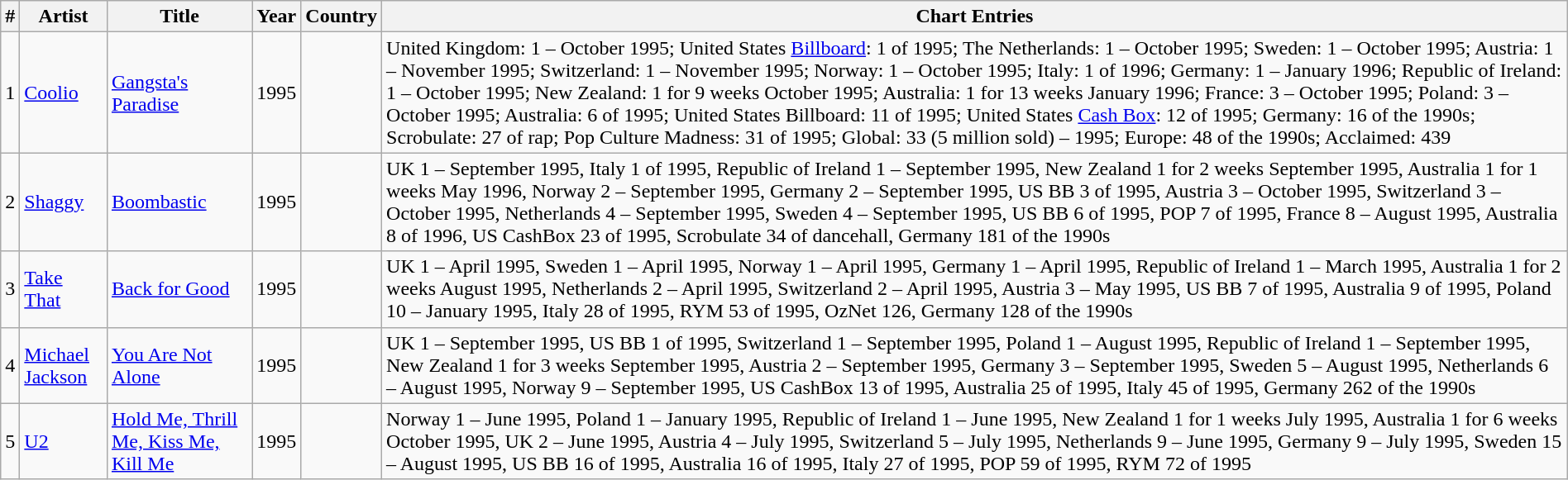<table class="wikitable" style="width:100%;">
<tr>
<th>#</th>
<th>Artist</th>
<th>Title</th>
<th>Year</th>
<th>Country</th>
<th>Chart Entries</th>
</tr>
<tr>
<td>1</td>
<td><a href='#'>Coolio</a></td>
<td><a href='#'>Gangsta's Paradise</a></td>
<td>1995</td>
<td></td>
<td>United Kingdom: 1 – October 1995; United States <a href='#'>Billboard</a>: 1 of 1995; The Netherlands: 1 – October 1995; Sweden: 1 – October 1995; Austria: 1 – November 1995; Switzerland: 1 – November 1995; Norway: 1 – October 1995; Italy: 1 of 1996; Germany: 1 – January 1996; Republic of Ireland: 1 – October 1995; New Zealand: 1 for 9 weeks October 1995; Australia: 1 for 13 weeks January 1996; France: 3 – October 1995; Poland: 3 – October 1995; Australia: 6 of 1995; United States Billboard: 11 of 1995; United States <a href='#'>Cash Box</a>: 12 of 1995; Germany: 16 of the 1990s; Scrobulate: 27 of rap; Pop Culture Madness: 31 of 1995; Global: 33 (5 million sold) – 1995; Europe: 48 of the 1990s; Acclaimed: 439</td>
</tr>
<tr>
<td>2</td>
<td><a href='#'>Shaggy</a></td>
<td><a href='#'>Boombastic</a></td>
<td>1995</td>
<td></td>
<td>UK 1 – September 1995, Italy 1 of 1995, Republic of Ireland 1 – September 1995, New Zealand 1 for 2 weeks September 1995, Australia 1 for 1 weeks May 1996, Norway 2 – September 1995, Germany 2 – September 1995, US BB 3 of 1995, Austria 3 – October 1995, Switzerland 3 – October 1995, Netherlands 4 – September 1995, Sweden 4 – September 1995, US BB 6 of 1995, POP 7 of 1995, France 8 – August 1995, Australia 8 of 1996, US CashBox 23 of 1995, Scrobulate 34 of dancehall, Germany 181 of the 1990s</td>
</tr>
<tr>
<td>3</td>
<td><a href='#'>Take That</a></td>
<td><a href='#'>Back for Good</a></td>
<td>1995</td>
<td></td>
<td>UK 1 – April 1995, Sweden 1 – April 1995, Norway 1 – April 1995, Germany 1 – April 1995, Republic of Ireland 1 – March 1995, Australia 1 for 2 weeks August 1995, Netherlands 2 – April 1995, Switzerland 2 – April 1995, Austria 3 – May 1995, US BB 7 of 1995, Australia 9 of 1995, Poland 10 – January 1995, Italy 28 of 1995, RYM 53 of 1995, OzNet 126, Germany 128 of the 1990s</td>
</tr>
<tr>
<td>4</td>
<td><a href='#'>Michael Jackson</a></td>
<td><a href='#'>You Are Not Alone</a></td>
<td>1995</td>
<td></td>
<td>UK 1 – September 1995, US BB 1 of 1995, Switzerland 1 – September 1995, Poland 1 – August 1995, Republic of Ireland 1 – September 1995, New Zealand 1 for 3 weeks September 1995, Austria 2 – September 1995, Germany 3 – September 1995, Sweden 5 – August 1995, Netherlands 6 – August 1995, Norway 9 – September 1995, US CashBox 13 of 1995, Australia 25 of 1995, Italy 45 of 1995, Germany 262 of the 1990s</td>
</tr>
<tr>
<td>5</td>
<td><a href='#'>U2</a></td>
<td><a href='#'>Hold Me, Thrill Me, Kiss Me, Kill Me</a></td>
<td>1995</td>
<td></td>
<td>Norway 1 – June 1995, Poland 1 – January 1995, Republic of Ireland 1 – June 1995, New Zealand 1 for 1 weeks July 1995, Australia 1 for 6 weeks October 1995, UK 2 – June 1995, Austria 4 – July 1995, Switzerland 5 – July 1995, Netherlands 9 – June 1995, Germany 9 – July 1995, Sweden 15 – August 1995, US BB 16 of 1995, Australia 16 of 1995, Italy 27 of 1995, POP 59 of 1995, RYM 72 of 1995</td>
</tr>
</table>
